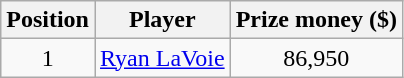<table class="wikitable">
<tr>
<th>Position</th>
<th>Player</th>
<th>Prize money ($)</th>
</tr>
<tr>
<td align=center>1</td>
<td> <a href='#'>Ryan LaVoie</a></td>
<td align=center>86,950</td>
</tr>
</table>
